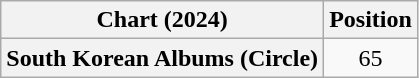<table class="wikitable plainrowheaders" style="text-align:center">
<tr>
<th scope="col">Chart (2024)</th>
<th scope="col">Position</th>
</tr>
<tr>
<th scope="row">South Korean Albums (Circle)</th>
<td>65</td>
</tr>
</table>
